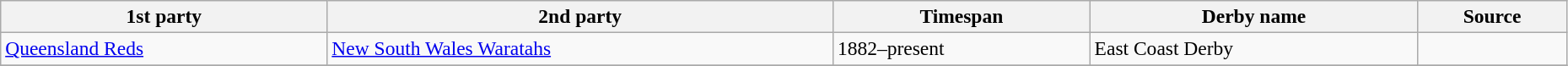<table class="wikitable"  style="font-size:98%; width:98%;">
<tr>
<th>1st party</th>
<th>2nd party</th>
<th>Timespan</th>
<th>Derby name</th>
<th class="unsortable">Source</th>
</tr>
<tr>
<td><a href='#'>Queensland Reds</a></td>
<td><a href='#'>New South Wales Waratahs</a></td>
<td>1882–present</td>
<td>East Coast Derby</td>
<td></td>
</tr>
<tr>
</tr>
</table>
